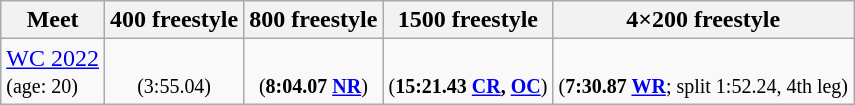<table class="sortable wikitable">
<tr>
<th>Meet</th>
<th class="unsortable">400 freestyle</th>
<th class="unsortable">800 freestyle</th>
<th class="unsortable">1500 freestyle</th>
<th class="unsortable">4×200 freestyle</th>
</tr>
<tr>
<td><a href='#'>WC 2022</a><br><small>(age: 20)</small></td>
<td align="center"><br><small>(3:55.04)</small></td>
<td align="center"><br><small>(<strong>8:04.07 <a href='#'>NR</a></strong>)</small></td>
<td align="center"><br><small>(<strong>15:21.43 <a href='#'>CR</a>, <a href='#'>OC</a></strong>)</small></td>
<td align="center"><br><small>(<strong>7:30.87 <a href='#'>WR</a></strong>; split 1:52.24, 4th leg)</small></td>
</tr>
</table>
